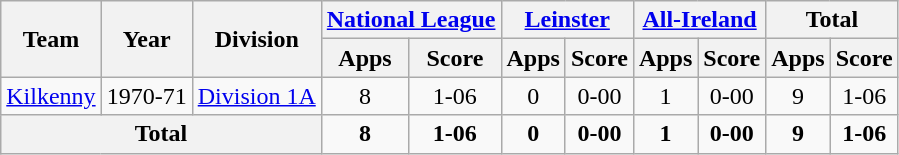<table class="wikitable" style="text-align:center">
<tr>
<th rowspan="2">Team</th>
<th rowspan="2">Year</th>
<th rowspan="2">Division</th>
<th colspan="2"><a href='#'>National League</a></th>
<th colspan="2"><a href='#'>Leinster</a></th>
<th colspan="2"><a href='#'>All-Ireland</a></th>
<th colspan="2">Total</th>
</tr>
<tr>
<th>Apps</th>
<th>Score</th>
<th>Apps</th>
<th>Score</th>
<th>Apps</th>
<th>Score</th>
<th>Apps</th>
<th>Score</th>
</tr>
<tr>
<td rowspan="1"><a href='#'>Kilkenny</a></td>
<td>1970-71</td>
<td rowspan="1"><a href='#'>Division 1A</a></td>
<td>8</td>
<td>1-06</td>
<td>0</td>
<td>0-00</td>
<td>1</td>
<td>0-00</td>
<td>9</td>
<td>1-06</td>
</tr>
<tr>
<th colspan="3">Total</th>
<td><strong>8</strong></td>
<td><strong>1-06</strong></td>
<td><strong>0</strong></td>
<td><strong>0-00</strong></td>
<td><strong>1</strong></td>
<td><strong>0-00</strong></td>
<td><strong>9</strong></td>
<td><strong>1-06</strong></td>
</tr>
</table>
